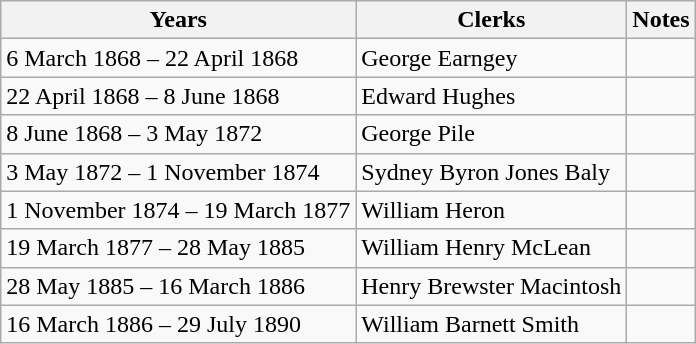<table class="wikitable">
<tr>
<th>Years</th>
<th>Clerks</th>
<th>Notes</th>
</tr>
<tr>
<td>6 March 1868 – 22 April 1868</td>
<td>George Earngey</td>
<td></td>
</tr>
<tr>
<td>22 April 1868 – 8 June 1868</td>
<td>Edward Hughes</td>
<td></td>
</tr>
<tr>
<td>8 June 1868 – 3 May 1872</td>
<td>George Pile</td>
<td></td>
</tr>
<tr>
<td>3 May 1872 – 1 November 1874</td>
<td>Sydney Byron Jones Baly</td>
<td></td>
</tr>
<tr>
<td>1 November 1874 – 19 March 1877</td>
<td>William Heron</td>
<td></td>
</tr>
<tr>
<td>19 March 1877 – 28 May 1885</td>
<td>William Henry McLean</td>
<td></td>
</tr>
<tr>
<td>28 May 1885 – 16 March 1886</td>
<td>Henry Brewster Macintosh</td>
<td></td>
</tr>
<tr>
<td>16 March 1886 – 29 July 1890</td>
<td>William Barnett Smith</td>
<td></td>
</tr>
</table>
